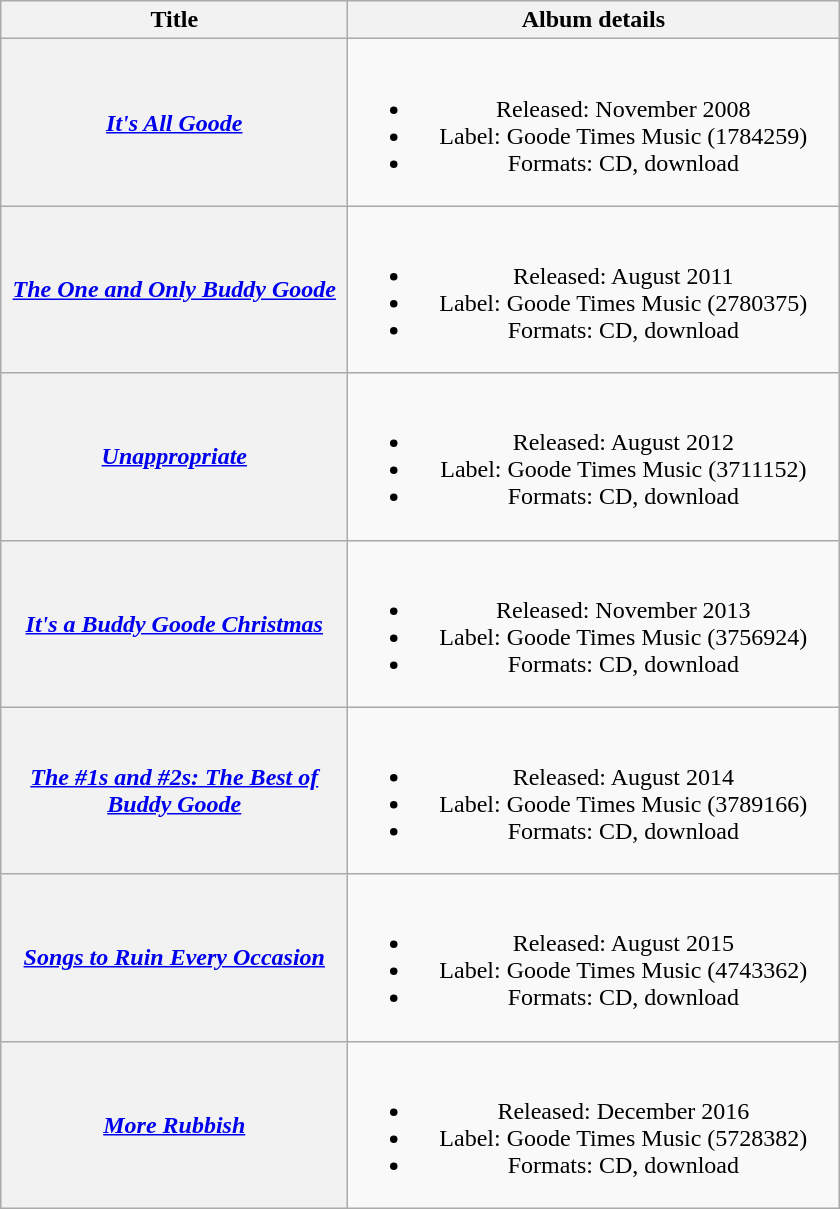<table class="wikitable plainrowheaders" style="text-align:center;">
<tr>
<th scope="col" rowspan="1" style="width:14em;">Title</th>
<th scope="col" rowspan="1" style="width:20em;">Album details</th>
</tr>
<tr>
<th scope="row"><em><a href='#'>It's All Goode</a></em></th>
<td><br><ul><li>Released: November 2008</li><li>Label: Goode Times Music (1784259)</li><li>Formats: CD, download</li></ul></td>
</tr>
<tr>
<th scope="row"><em><a href='#'>The One and Only Buddy Goode</a></em></th>
<td><br><ul><li>Released: August 2011</li><li>Label: Goode Times Music (2780375)</li><li>Formats: CD, download</li></ul></td>
</tr>
<tr>
<th scope="row"><em><a href='#'>Unappropriate</a></em></th>
<td><br><ul><li>Released: August 2012</li><li>Label: Goode Times Music (3711152)</li><li>Formats: CD, download</li></ul></td>
</tr>
<tr>
<th scope="row"><em><a href='#'>It's a Buddy Goode Christmas</a></em></th>
<td><br><ul><li>Released: November 2013</li><li>Label: Goode Times Music (3756924)</li><li>Formats: CD, download</li></ul></td>
</tr>
<tr>
<th scope="row"><em><a href='#'>The #1s and #2s: The Best of Buddy Goode</a></em></th>
<td><br><ul><li>Released: August 2014</li><li>Label: Goode Times Music (3789166)</li><li>Formats: CD, download</li></ul></td>
</tr>
<tr>
<th scope="row"><em><a href='#'>Songs to Ruin Every Occasion</a></em></th>
<td><br><ul><li>Released: August 2015</li><li>Label: Goode Times Music (4743362)</li><li>Formats: CD, download</li></ul></td>
</tr>
<tr>
<th scope="row"><em><a href='#'>More Rubbish</a></em></th>
<td><br><ul><li>Released: December 2016</li><li>Label: Goode Times Music (5728382)</li><li>Formats: CD, download</li></ul></td>
</tr>
</table>
